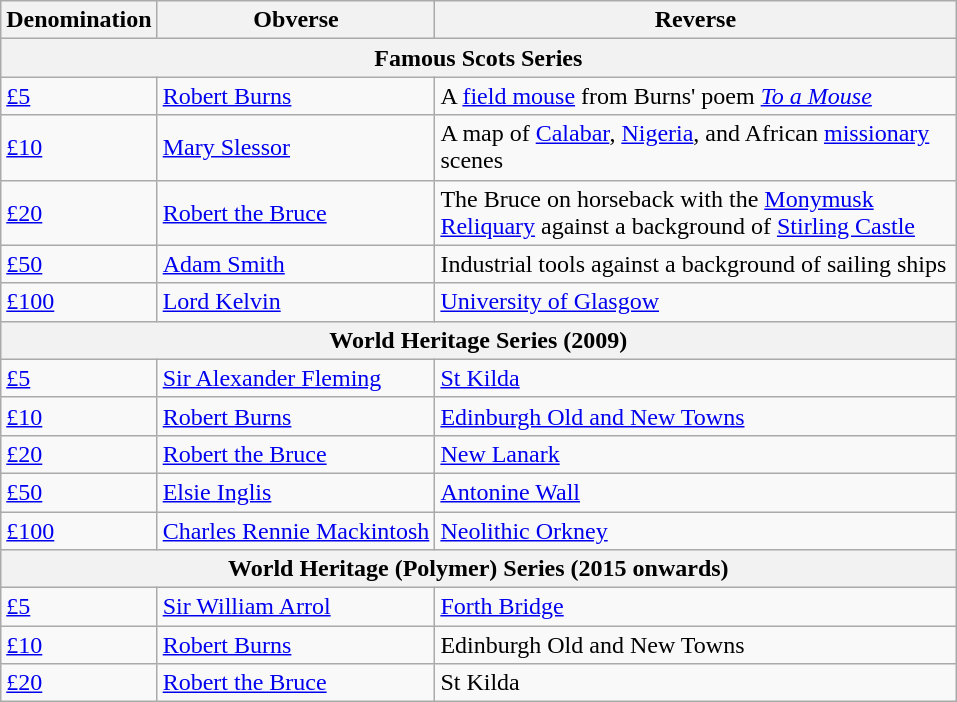<table class="wikitable">
<tr>
<th>Denomination</th>
<th>Obverse</th>
<th width=340pt>Reverse</th>
</tr>
<tr>
<th colspan="3">Famous Scots Series</th>
</tr>
<tr>
<td><a href='#'>£5</a></td>
<td><a href='#'>Robert Burns</a></td>
<td>A <a href='#'>field mouse</a> from Burns' poem <em><a href='#'>To a Mouse</a></em></td>
</tr>
<tr>
<td><a href='#'>£10</a></td>
<td><a href='#'>Mary Slessor</a></td>
<td>A map of <a href='#'>Calabar</a>, <a href='#'>Nigeria</a>, and African <a href='#'>missionary</a> scenes</td>
</tr>
<tr>
<td><a href='#'>£20</a></td>
<td><a href='#'>Robert the Bruce</a></td>
<td>The Bruce on horseback with the <a href='#'>Monymusk Reliquary</a> against a background of <a href='#'>Stirling Castle</a></td>
</tr>
<tr>
<td><a href='#'>£50</a></td>
<td><a href='#'>Adam Smith</a></td>
<td>Industrial tools against a background of sailing ships</td>
</tr>
<tr>
<td><a href='#'>£100</a></td>
<td><a href='#'>Lord Kelvin</a></td>
<td><a href='#'>University of Glasgow</a></td>
</tr>
<tr>
<th colspan="3">World Heritage Series (2009)</th>
</tr>
<tr>
<td><a href='#'>£5</a></td>
<td><a href='#'>Sir Alexander Fleming</a></td>
<td><a href='#'>St Kilda</a></td>
</tr>
<tr>
<td><a href='#'>£10</a></td>
<td><a href='#'>Robert Burns</a></td>
<td><a href='#'>Edinburgh Old and New Towns</a></td>
</tr>
<tr>
<td><a href='#'>£20</a></td>
<td><a href='#'>Robert the Bruce</a></td>
<td><a href='#'>New Lanark</a></td>
</tr>
<tr>
<td><a href='#'>£50</a></td>
<td><a href='#'>Elsie Inglis</a></td>
<td><a href='#'>Antonine Wall</a></td>
</tr>
<tr>
<td><a href='#'>£100</a></td>
<td><a href='#'>Charles Rennie Mackintosh</a></td>
<td><a href='#'>Neolithic Orkney</a></td>
</tr>
<tr>
<th colspan="3">World Heritage (Polymer) Series (2015 onwards)</th>
</tr>
<tr>
<td><a href='#'>£5</a></td>
<td><a href='#'>Sir William Arrol</a></td>
<td><a href='#'>Forth Bridge</a></td>
</tr>
<tr>
<td><a href='#'>£10</a></td>
<td><a href='#'>Robert Burns</a></td>
<td>Edinburgh Old and New Towns</td>
</tr>
<tr>
<td><a href='#'>£20</a></td>
<td><a href='#'>Robert the Bruce</a></td>
<td>St Kilda</td>
</tr>
</table>
